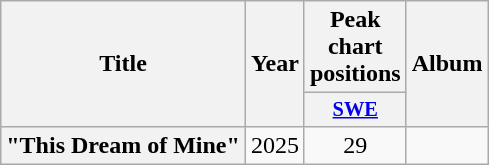<table class="wikitable plainrowheaders" style="text-align:center;">
<tr>
<th scope="col" rowspan="2">Title</th>
<th scope="col" rowspan="2">Year</th>
<th scope="col" colspan="1">Peak chart positions</th>
<th scope="col" rowspan="2">Album</th>
</tr>
<tr>
<th scope="col" style="width:3em;font-size:85%;"><a href='#'>SWE</a><br></th>
</tr>
<tr>
<th scope="row">"This Dream of Mine"</th>
<td>2025</td>
<td>29</td>
<td></td>
</tr>
</table>
